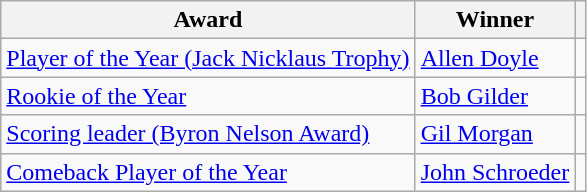<table class="wikitable">
<tr>
<th>Award</th>
<th>Winner</th>
<th></th>
</tr>
<tr>
<td><a href='#'>Player of the Year (Jack Nicklaus Trophy)</a></td>
<td> <a href='#'>Allen Doyle</a></td>
<td></td>
</tr>
<tr>
<td><a href='#'>Rookie of the Year</a></td>
<td> <a href='#'>Bob Gilder</a></td>
<td></td>
</tr>
<tr>
<td><a href='#'>Scoring leader (Byron Nelson Award)</a></td>
<td> <a href='#'>Gil Morgan</a></td>
<td></td>
</tr>
<tr>
<td><a href='#'>Comeback Player of the Year</a></td>
<td> <a href='#'>John Schroeder</a></td>
<td></td>
</tr>
</table>
